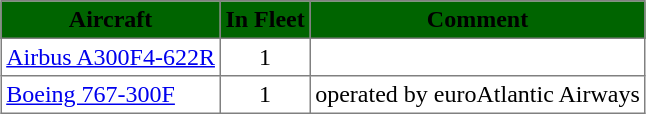<table class="toccolours" border="1" cellpadding="3" style="border-collapse:collapse;margin:1em auto">
<tr style="background:darkgreen;">
<th><span>Aircraft</span></th>
<th><span>In Fleet</span></th>
<th><span>Comment</span></th>
</tr>
<tr>
<td><a href='#'>Airbus A300F4-622R</a></td>
<td align=center>1</td>
<td></td>
</tr>
<tr>
<td><a href='#'>Boeing 767-300F</a></td>
<td align=center>1</td>
<td>operated by euroAtlantic Airways</td>
</tr>
</table>
